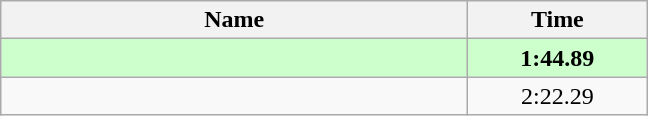<table class="wikitable" style="text-align:center;">
<tr>
<th style="width:19em">Name</th>
<th style="width:7em">Time</th>
</tr>
<tr bgcolor=ccffcc>
<td align=left><strong></strong></td>
<td><strong>1:44.89</strong></td>
</tr>
<tr>
<td align=left></td>
<td>2:22.29</td>
</tr>
</table>
